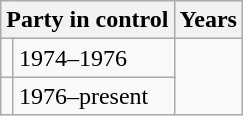<table class="wikitable">
<tr>
<th colspan=2>Party in control</th>
<th>Years</th>
</tr>
<tr>
<td></td>
<td>1974–1976</td>
</tr>
<tr>
<td></td>
<td>1976–present</td>
</tr>
</table>
